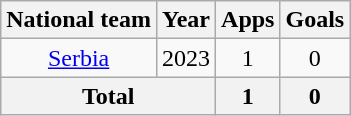<table class="wikitable" style="text-align:center">
<tr>
<th>National team</th>
<th>Year</th>
<th>Apps</th>
<th>Goals</th>
</tr>
<tr>
<td><a href='#'>Serbia</a></td>
<td>2023</td>
<td>1</td>
<td>0</td>
</tr>
<tr>
<th colspan="2">Total</th>
<th>1</th>
<th>0</th>
</tr>
</table>
